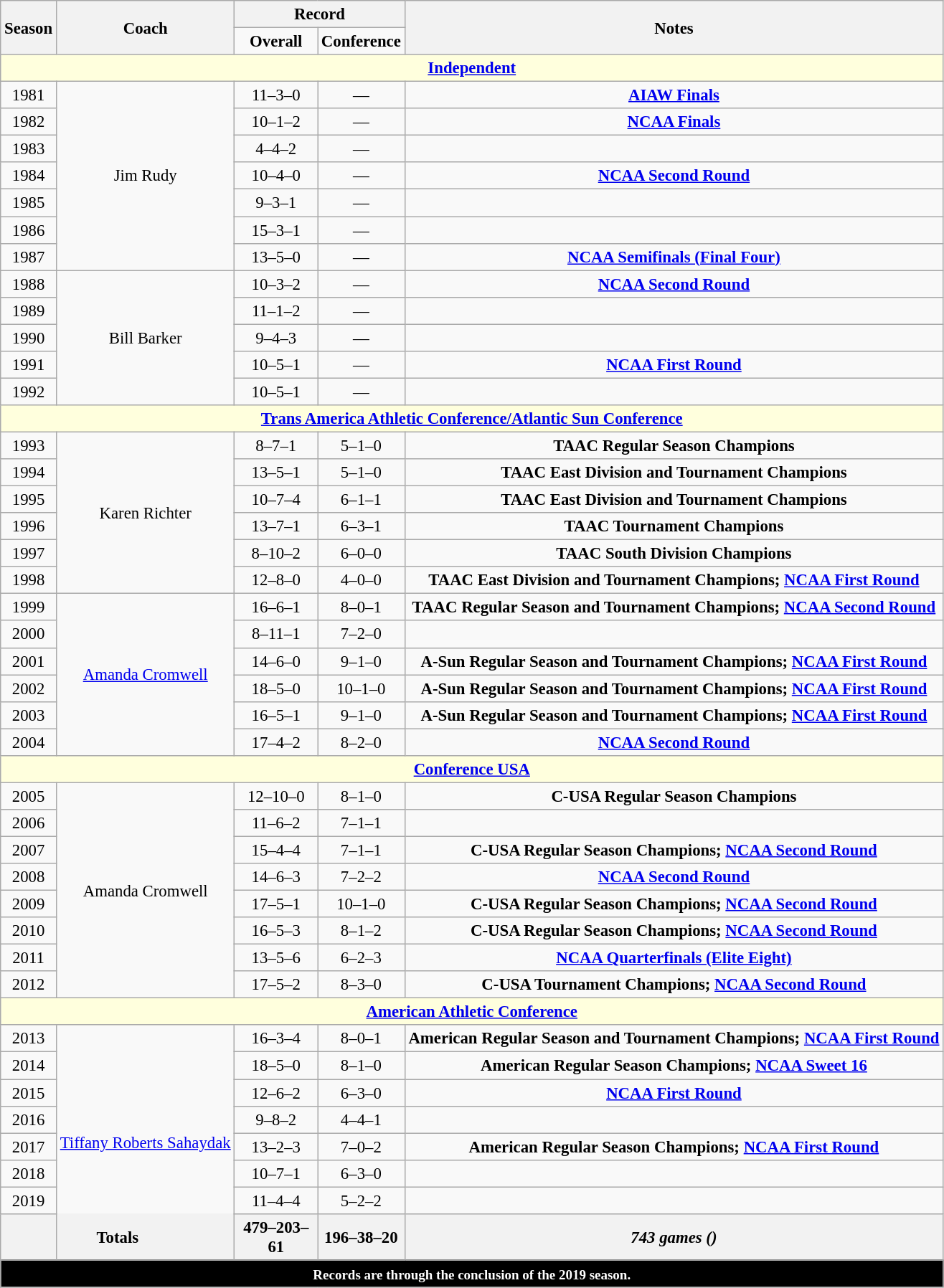<table class="wikitable" style="font-size: 95%; text-align:center;">
<tr>
<th rowspan="2">Season</th>
<th rowspan="2">Coach</th>
<th colspan="2">Record</th>
<th rowspan="2">Notes</th>
</tr>
<tr>
<td width="70px"><strong>Overall</strong></td>
<td width="40px"><strong>Conference</strong></td>
</tr>
<tr style="background: #ffffdd;">
<td colspan="5"><strong><a href='#'>Independent</a></strong></td>
</tr>
<tr>
<td>1981</td>
<td rowspan=7>Jim Rudy</td>
<td>11–3–0</td>
<td>—</td>
<td><strong><a href='#'>AIAW Finals</a></strong></td>
</tr>
<tr>
<td>1982</td>
<td>10–1–2</td>
<td>—</td>
<td><strong><a href='#'>NCAA Finals</a></strong></td>
</tr>
<tr>
<td>1983</td>
<td>4–4–2</td>
<td>—</td>
<td></td>
</tr>
<tr>
<td>1984</td>
<td>10–4–0</td>
<td>—</td>
<td><strong><a href='#'>NCAA Second Round</a></strong></td>
</tr>
<tr>
<td>1985</td>
<td>9–3–1</td>
<td>—</td>
<td></td>
</tr>
<tr>
<td>1986</td>
<td>15–3–1</td>
<td>—</td>
<td></td>
</tr>
<tr>
<td>1987</td>
<td>13–5–0</td>
<td>—</td>
<td><strong><a href='#'>NCAA Semifinals (Final Four)</a></strong></td>
</tr>
<tr>
<td>1988</td>
<td rowspan=5>Bill Barker</td>
<td>10–3–2</td>
<td>—</td>
<td><strong><a href='#'>NCAA Second Round</a></strong></td>
</tr>
<tr>
<td>1989</td>
<td>11–1–2</td>
<td>—</td>
<td></td>
</tr>
<tr>
<td>1990</td>
<td>9–4–3</td>
<td>—</td>
<td></td>
</tr>
<tr>
<td>1991</td>
<td>10–5–1</td>
<td>—</td>
<td><strong><a href='#'>NCAA First Round</a></strong></td>
</tr>
<tr>
<td>1992</td>
<td>10–5–1</td>
<td>—</td>
<td></td>
</tr>
<tr style="background: #ffffdd;">
<td colspan="5"><strong><a href='#'>Trans America Athletic Conference/Atlantic Sun Conference</a></strong></td>
</tr>
<tr>
<td>1993</td>
<td rowspan=6>Karen Richter</td>
<td>8–7–1</td>
<td>5–1–0</td>
<td><strong>TAAC Regular Season Champions</strong></td>
</tr>
<tr>
<td>1994</td>
<td>13–5–1</td>
<td>5–1–0</td>
<td><strong>TAAC East Division and Tournament Champions</strong></td>
</tr>
<tr>
<td>1995</td>
<td>10–7–4</td>
<td>6–1–1</td>
<td><strong>TAAC East Division and Tournament Champions</strong></td>
</tr>
<tr>
<td>1996</td>
<td>13–7–1</td>
<td>6–3–1</td>
<td><strong>TAAC Tournament Champions</strong></td>
</tr>
<tr>
<td>1997</td>
<td>8–10–2</td>
<td>6–0–0</td>
<td><strong>TAAC South Division Champions</strong></td>
</tr>
<tr>
<td>1998</td>
<td>12–8–0</td>
<td>4–0–0</td>
<td><strong>TAAC East Division and Tournament Champions; <a href='#'>NCAA First Round</a></strong></td>
</tr>
<tr>
<td>1999</td>
<td rowspan=6><a href='#'>Amanda Cromwell</a></td>
<td>16–6–1</td>
<td>8–0–1</td>
<td><strong>TAAC Regular Season and Tournament Champions; <a href='#'>NCAA Second Round</a></strong></td>
</tr>
<tr>
<td>2000</td>
<td>8–11–1</td>
<td>7–2–0</td>
<td></td>
</tr>
<tr>
<td>2001</td>
<td>14–6–0</td>
<td>9–1–0</td>
<td><strong>A-Sun Regular Season and Tournament Champions; <a href='#'>NCAA First Round</a></strong></td>
</tr>
<tr>
<td>2002</td>
<td>18–5–0</td>
<td>10–1–0</td>
<td><strong>A-Sun Regular Season and Tournament Champions; <a href='#'>NCAA First Round</a></strong></td>
</tr>
<tr>
<td>2003</td>
<td>16–5–1</td>
<td>9–1–0</td>
<td><strong>A-Sun Regular Season and Tournament Champions; <a href='#'>NCAA First Round</a></strong></td>
</tr>
<tr>
<td>2004</td>
<td>17–4–2</td>
<td>8–2–0</td>
<td><strong><a href='#'>NCAA Second Round</a></strong></td>
</tr>
<tr style="background: #ffffdd;">
<td colspan="5"><strong><a href='#'>Conference USA</a></strong></td>
</tr>
<tr>
<td>2005</td>
<td rowspan=8>Amanda Cromwell</td>
<td>12–10–0</td>
<td>8–1–0</td>
<td><strong>C-USA Regular Season Champions</strong></td>
</tr>
<tr>
<td>2006</td>
<td>11–6–2</td>
<td>7–1–1</td>
<td></td>
</tr>
<tr>
<td>2007</td>
<td>15–4–4</td>
<td>7–1–1</td>
<td><strong>C-USA Regular Season Champions; <a href='#'>NCAA Second Round</a></strong></td>
</tr>
<tr>
<td>2008</td>
<td>14–6–3</td>
<td>7–2–2</td>
<td><strong><a href='#'>NCAA Second Round</a></strong></td>
</tr>
<tr>
<td>2009</td>
<td>17–5–1</td>
<td>10–1–0</td>
<td><strong>C-USA Regular Season Champions; <a href='#'>NCAA Second Round</a></strong></td>
</tr>
<tr>
<td>2010</td>
<td>16–5–3</td>
<td>8–1–2</td>
<td><strong>C-USA Regular Season Champions; <a href='#'>NCAA Second Round</a></strong></td>
</tr>
<tr>
<td>2011</td>
<td>13–5–6</td>
<td>6–2–3</td>
<td><strong><a href='#'>NCAA Quarterfinals (Elite Eight)</a></strong></td>
</tr>
<tr>
<td>2012</td>
<td>17–5–2</td>
<td>8–3–0</td>
<td><strong>C-USA Tournament Champions; <a href='#'>NCAA Second Round</a></strong></td>
</tr>
<tr style="background: #ffffdd;">
<td colspan="5"><strong><a href='#'>American Athletic Conference</a></strong></td>
</tr>
<tr>
<td>2013</td>
<td rowspan=8><a href='#'>Tiffany Roberts Sahaydak</a></td>
<td>16–3–4</td>
<td>8–0–1</td>
<td><strong>American Regular Season and Tournament Champions; <a href='#'>NCAA First Round</a></strong></td>
</tr>
<tr>
<td>2014</td>
<td>18–5–0</td>
<td>8–1–0</td>
<td><strong>American Regular Season Champions; <a href='#'>NCAA Sweet 16</a></strong></td>
</tr>
<tr>
<td>2015</td>
<td>12–6–2</td>
<td>6–3–0</td>
<td><strong><a href='#'>NCAA First Round</a></strong></td>
</tr>
<tr>
<td>2016</td>
<td>9–8–2</td>
<td>4–4–1</td>
<td></td>
</tr>
<tr>
<td>2017</td>
<td>13–2–3</td>
<td>7–0–2</td>
<td><strong>American Regular Season Champions; <a href='#'>NCAA First Round</a></strong></td>
</tr>
<tr>
<td>2018</td>
<td>10–7–1</td>
<td>6–3–0</td>
<td></td>
</tr>
<tr>
<td>2019</td>
<td>11–4–4</td>
<td>5–2–2</td>
<td></td>
</tr>
<tr>
<th colSpan="2">Totals</th>
<th>479–203–61</th>
<th>196–38–20</th>
<th colSpan="2"><em>743 games ()</em></th>
</tr>
<tr>
<td Colspan="5" style="background: black; color:#FFFFFF;"><small><strong>Records are through the conclusion of the 2019 season.</strong></small></td>
</tr>
<tr>
</tr>
</table>
